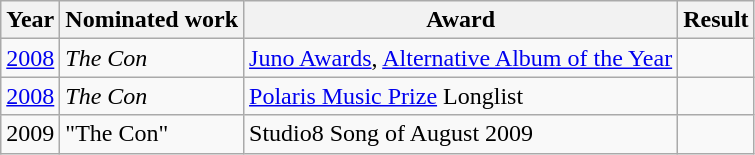<table class="wikitable">
<tr>
<th>Year</th>
<th>Nominated work</th>
<th>Award</th>
<th>Result</th>
</tr>
<tr>
<td><a href='#'>2008</a></td>
<td><em>The Con</em></td>
<td><a href='#'>Juno Awards</a>, <a href='#'>Alternative Album of the Year</a></td>
<td></td>
</tr>
<tr>
<td><a href='#'>2008</a></td>
<td><em>The Con</em></td>
<td><a href='#'>Polaris Music Prize</a> Longlist</td>
<td></td>
</tr>
<tr>
<td>2009</td>
<td>"The Con"</td>
<td>Studio8 Song of August 2009</td>
<td></td>
</tr>
</table>
